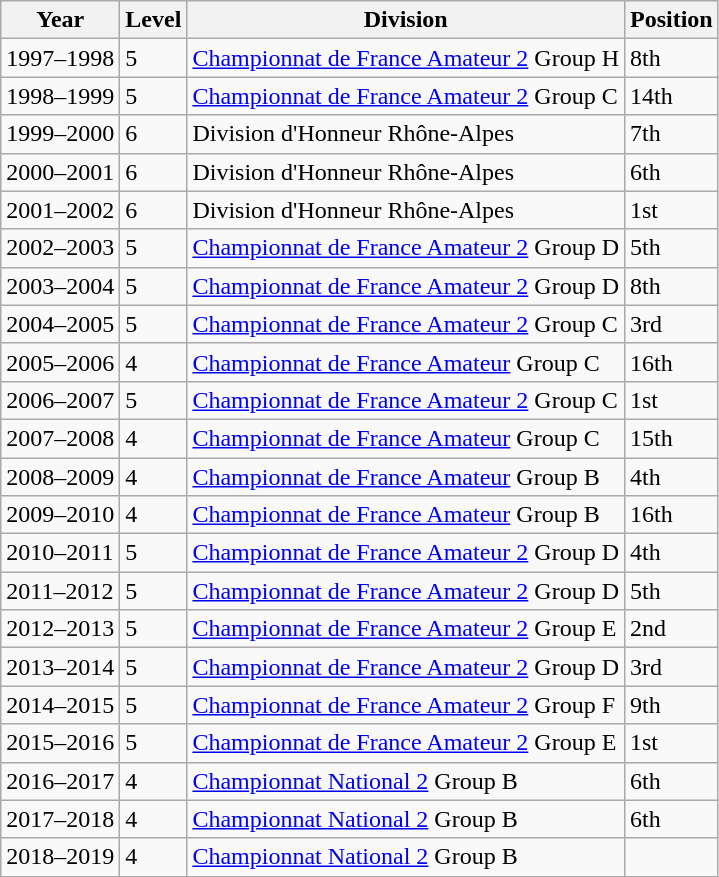<table class="wikitable">
<tr>
<th>Year</th>
<th>Level</th>
<th>Division</th>
<th>Position</th>
</tr>
<tr>
<td>1997–1998</td>
<td>5</td>
<td><a href='#'>Championnat de France Amateur 2</a> Group H</td>
<td>8th</td>
</tr>
<tr>
<td>1998–1999</td>
<td>5</td>
<td><a href='#'>Championnat de France Amateur 2</a> Group C</td>
<td>14th</td>
</tr>
<tr>
<td>1999–2000</td>
<td>6</td>
<td>Division d'Honneur Rhône-Alpes</td>
<td>7th</td>
</tr>
<tr>
<td>2000–2001</td>
<td>6</td>
<td>Division d'Honneur Rhône-Alpes</td>
<td>6th</td>
</tr>
<tr>
<td>2001–2002</td>
<td>6</td>
<td>Division d'Honneur Rhône-Alpes</td>
<td>1st</td>
</tr>
<tr>
<td>2002–2003</td>
<td>5</td>
<td><a href='#'>Championnat de France Amateur 2</a> Group D</td>
<td>5th</td>
</tr>
<tr>
<td>2003–2004</td>
<td>5</td>
<td><a href='#'>Championnat de France Amateur 2</a> Group D</td>
<td>8th</td>
</tr>
<tr>
<td>2004–2005</td>
<td>5</td>
<td><a href='#'>Championnat de France Amateur 2</a> Group C</td>
<td>3rd</td>
</tr>
<tr>
<td>2005–2006</td>
<td>4</td>
<td><a href='#'>Championnat de France Amateur</a> Group C</td>
<td>16th</td>
</tr>
<tr>
<td>2006–2007</td>
<td>5</td>
<td><a href='#'>Championnat de France Amateur 2</a> Group C</td>
<td>1st</td>
</tr>
<tr>
<td>2007–2008</td>
<td>4</td>
<td><a href='#'>Championnat de France Amateur</a> Group C</td>
<td>15th</td>
</tr>
<tr>
<td>2008–2009</td>
<td>4</td>
<td><a href='#'>Championnat de France Amateur</a> Group B</td>
<td>4th</td>
</tr>
<tr>
<td>2009–2010</td>
<td>4</td>
<td><a href='#'>Championnat de France Amateur</a> Group B</td>
<td>16th</td>
</tr>
<tr>
<td>2010–2011</td>
<td>5</td>
<td><a href='#'>Championnat de France Amateur 2</a> Group D</td>
<td>4th</td>
</tr>
<tr>
<td>2011–2012</td>
<td>5</td>
<td><a href='#'>Championnat de France Amateur 2</a> Group D</td>
<td>5th</td>
</tr>
<tr>
<td>2012–2013</td>
<td>5</td>
<td><a href='#'>Championnat de France Amateur 2</a> Group E</td>
<td>2nd</td>
</tr>
<tr>
<td>2013–2014</td>
<td>5</td>
<td><a href='#'>Championnat de France Amateur 2</a> Group D</td>
<td>3rd</td>
</tr>
<tr>
<td>2014–2015</td>
<td>5</td>
<td><a href='#'>Championnat de France Amateur 2</a> Group F</td>
<td>9th</td>
</tr>
<tr>
<td>2015–2016</td>
<td>5</td>
<td><a href='#'>Championnat de France Amateur 2</a> Group E</td>
<td>1st</td>
</tr>
<tr>
<td>2016–2017</td>
<td>4</td>
<td><a href='#'>Championnat National 2</a> Group B</td>
<td>6th</td>
</tr>
<tr>
<td>2017–2018</td>
<td>4</td>
<td><a href='#'>Championnat National 2</a> Group B</td>
<td>6th</td>
</tr>
<tr>
<td>2018–2019</td>
<td>4</td>
<td><a href='#'>Championnat National 2</a> Group B</td>
<td></td>
</tr>
</table>
